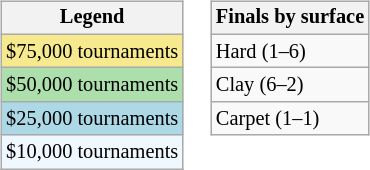<table>
<tr valign=top>
<td><br><table class=wikitable style="font-size:85%">
<tr>
<th>Legend</th>
</tr>
<tr style="background:#f7e98e;">
<td>$75,000 tournaments</td>
</tr>
<tr style="background:#addfad;">
<td>$50,000 tournaments</td>
</tr>
<tr style="background:lightblue;">
<td>$25,000 tournaments</td>
</tr>
<tr style="background:#f0f8ff;">
<td>$10,000 tournaments</td>
</tr>
</table>
</td>
<td><br><table class=wikitable style="font-size:85%">
<tr>
<th>Finals by surface</th>
</tr>
<tr>
<td>Hard (1–6)</td>
</tr>
<tr>
<td>Clay (6–2)</td>
</tr>
<tr>
<td>Carpet (1–1)</td>
</tr>
</table>
</td>
</tr>
</table>
